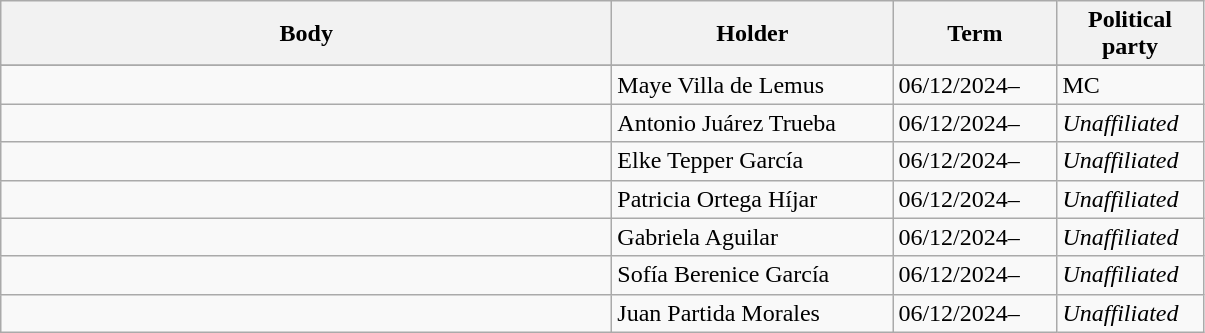<table class="wikitable">
<tr>
<th width=400px>Body</th>
<th width=180px>Holder</th>
<th width=102px>Term</th>
<th width=90px>Political party</th>
</tr>
<tr>
</tr>
<tr>
<td></td>
<td>Maye Villa de Lemus</td>
<td>06/12/2024–</td>
<td>MC </td>
</tr>
<tr>
<td></td>
<td>Antonio Juárez Trueba</td>
<td>06/12/2024–</td>
<td><em>Unaffiliated</em></td>
</tr>
<tr>
<td></td>
<td>Elke Tepper García</td>
<td>06/12/2024–</td>
<td><em>Unaffiliated</em></td>
</tr>
<tr>
<td></td>
<td>Patricia Ortega Híjar</td>
<td>06/12/2024–</td>
<td><em>Unaffiliated</em></td>
</tr>
<tr>
<td></td>
<td>Gabriela Aguilar</td>
<td>06/12/2024–</td>
<td><em>Unaffiliated</em></td>
</tr>
<tr>
<td></td>
<td>Sofía Berenice García</td>
<td>06/12/2024–</td>
<td><em>Unaffiliated</em></td>
</tr>
<tr>
<td></td>
<td>Juan Partida Morales</td>
<td>06/12/2024–</td>
<td><em>Unaffiliated</em></td>
</tr>
</table>
